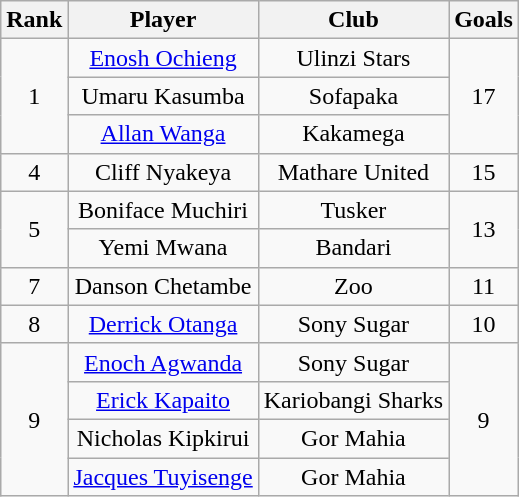<table class="wikitable" style="text-align:center;">
<tr>
<th>Rank</th>
<th>Player</th>
<th>Club</th>
<th>Goals</th>
</tr>
<tr>
<td rowspan=3>1</td>
<td> <a href='#'>Enosh Ochieng</a></td>
<td>Ulinzi Stars</td>
<td rowspan=3>17</td>
</tr>
<tr>
<td> Umaru Kasumba</td>
<td>Sofapaka</td>
</tr>
<tr>
<td> <a href='#'>Allan Wanga</a></td>
<td>Kakamega</td>
</tr>
<tr>
<td>4</td>
<td> Cliff Nyakeya</td>
<td>Mathare United</td>
<td>15</td>
</tr>
<tr>
<td rowspan=2>5</td>
<td> Boniface Muchiri</td>
<td>Tusker</td>
<td rowspan=2>13</td>
</tr>
<tr>
<td> Yemi Mwana</td>
<td>Bandari</td>
</tr>
<tr>
<td>7</td>
<td> Danson Chetambe</td>
<td>Zoo</td>
<td>11</td>
</tr>
<tr>
<td>8</td>
<td> <a href='#'>Derrick Otanga</a></td>
<td>Sony Sugar</td>
<td>10</td>
</tr>
<tr>
<td rowspan=4>9</td>
<td> <a href='#'>Enoch Agwanda</a></td>
<td>Sony Sugar</td>
<td rowspan=4>9</td>
</tr>
<tr>
<td> <a href='#'>Erick Kapaito</a></td>
<td>Kariobangi Sharks</td>
</tr>
<tr>
<td> Nicholas Kipkirui</td>
<td>Gor Mahia</td>
</tr>
<tr>
<td> <a href='#'>Jacques Tuyisenge</a></td>
<td>Gor Mahia</td>
</tr>
</table>
